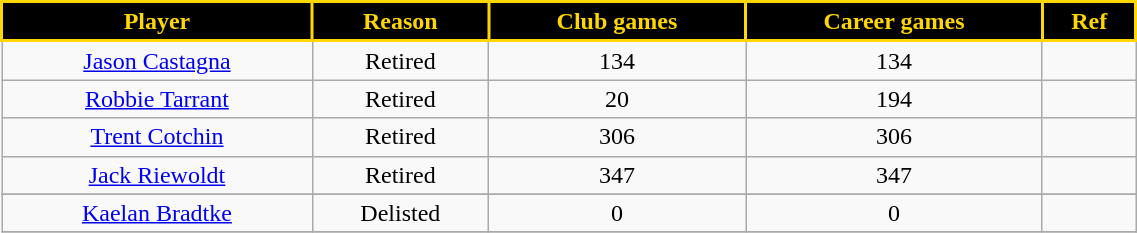<table class="wikitable" style="text-align:center; font-size:100%; width:60%;">
<tr>
<th style="background:black; border: solid gold 2px; color:gold;">Player</th>
<th style="background:black; border: solid gold 2px; color:gold;">Reason</th>
<th style="background:black; border: solid gold 2px; color:gold;">Club games</th>
<th style="background:black; border: solid gold 2px; color:gold;">Career games</th>
<th style="background:black; border: solid gold 2px; color:gold;">Ref</th>
</tr>
<tr>
<td><a href='#'>Jason Castagna</a></td>
<td>Retired</td>
<td>134</td>
<td>134</td>
<td></td>
</tr>
<tr>
<td><a href='#'>Robbie Tarrant</a></td>
<td>Retired</td>
<td>20</td>
<td>194</td>
<td></td>
</tr>
<tr>
<td><a href='#'>Trent Cotchin</a></td>
<td>Retired</td>
<td>306</td>
<td>306</td>
<td></td>
</tr>
<tr>
<td><a href='#'>Jack Riewoldt</a></td>
<td>Retired</td>
<td>347</td>
<td>347</td>
<td></td>
</tr>
<tr>
</tr>
<tr>
<td><a href='#'>Kaelan Bradtke</a></td>
<td>Delisted</td>
<td>0</td>
<td>0</td>
<td></td>
</tr>
<tr>
</tr>
</table>
